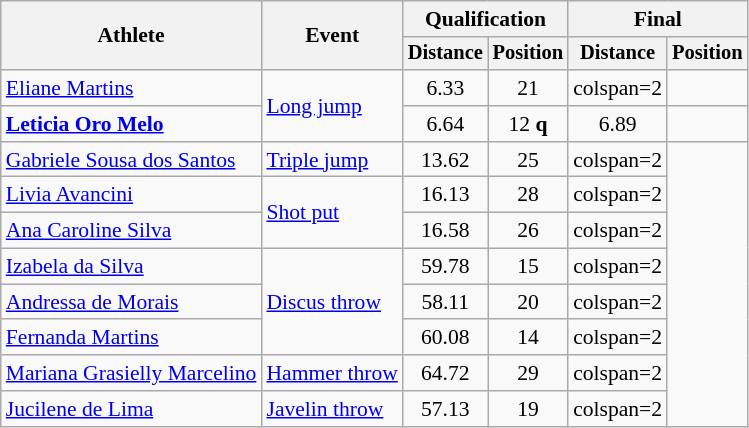<table class=wikitable style=font-size:90%>
<tr>
<th rowspan=2>Athlete</th>
<th rowspan=2>Event</th>
<th colspan=2>Qualification</th>
<th colspan=2>Final</th>
</tr>
<tr style=font-size:95%>
<th>Distance</th>
<th>Position</th>
<th>Distance</th>
<th>Position</th>
</tr>
<tr align=center>
<td align=left><a href='#'>Eliane Martins</a></td>
<td align=left rowspan=2><a href='#'>Long jump</a></td>
<td>6.33</td>
<td>21</td>
<td>colspan=2 </td>
</tr>
<tr align=center>
<td align=left><strong><a href='#'>Leticia Oro Melo</a></strong></td>
<td>6.64 </td>
<td>12 <strong>q</strong></td>
<td>6.89 </td>
<td></td>
</tr>
<tr align=center>
<td align=left><a href='#'>Gabriele Sousa dos Santos</a></td>
<td align=left><a href='#'>Triple jump</a></td>
<td>13.62</td>
<td>25</td>
<td>colspan=2 </td>
</tr>
<tr align=center>
<td align=left><a href='#'>Livia Avancini</a></td>
<td align=left rowspan=2><a href='#'>Shot put</a></td>
<td>16.13</td>
<td>28</td>
<td>colspan=2 </td>
</tr>
<tr align=center>
<td align=left><a href='#'>Ana Caroline Silva</a></td>
<td>16.58</td>
<td>26</td>
<td>colspan=2 </td>
</tr>
<tr align=center>
<td align=left><a href='#'>Izabela da Silva</a></td>
<td align=left rowspan=3><a href='#'>Discus throw</a></td>
<td>59.78</td>
<td>15</td>
<td>colspan=2 </td>
</tr>
<tr align=center>
<td align=left><a href='#'>Andressa de Morais</a></td>
<td>58.11</td>
<td>20</td>
<td>colspan=2 </td>
</tr>
<tr align=center>
<td align=left><a href='#'>Fernanda Martins</a></td>
<td>60.08</td>
<td>14</td>
<td>colspan=2 </td>
</tr>
<tr align=center>
<td align=left><a href='#'>Mariana Grasielly Marcelino</a></td>
<td align=left><a href='#'>Hammer throw</a></td>
<td>64.72</td>
<td>29</td>
<td>colspan=2 </td>
</tr>
<tr align=center>
<td align=left><a href='#'>Jucilene de Lima</a></td>
<td align=left><a href='#'>Javelin throw</a></td>
<td>57.13</td>
<td>19</td>
<td>colspan=2 </td>
</tr>
</table>
